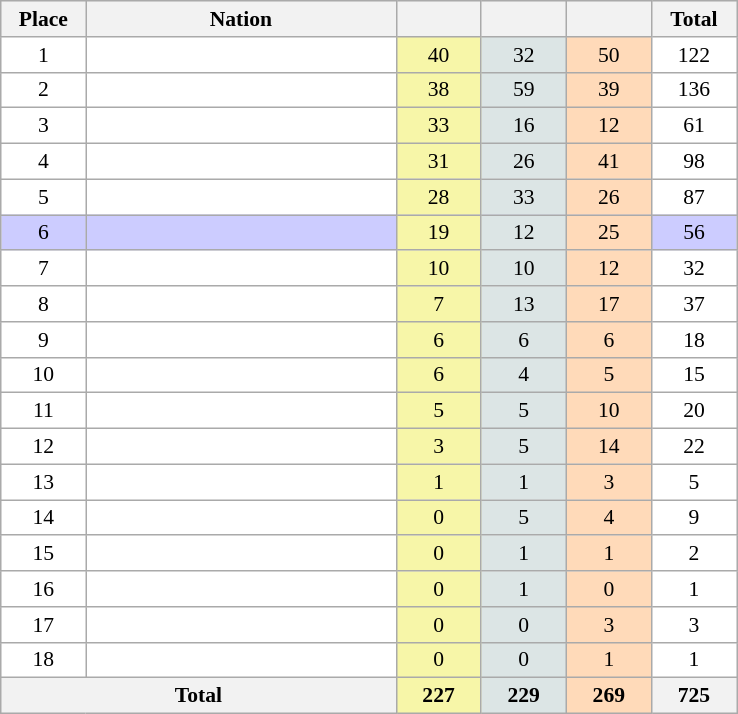<table class="wikitable sortable" style="border:1px solid #AAAAAA;font-size:90%">
<tr bgcolor="#EFEFEF">
<th width=50>Place</th>
<th width=200>Nation</th>
<th width=50></th>
<th width=50></th>
<th width=50></th>
<th width=50>Total</th>
</tr>
<tr align="center" valign="top" bgcolor="#FFFFFF">
<td>1</td>
<td align="left"></td>
<td style="background:#F7F6A8;">40</td>
<td style="background:#DCE5E5;">32</td>
<td style="background:#FFDAB9;">50</td>
<td>122</td>
</tr>
<tr align="center" valign="top" bgcolor="#FFFFFF">
<td>2</td>
<td align="left"></td>
<td style="background:#F7F6A8;">38</td>
<td style="background:#DCE5E5;">59</td>
<td style="background:#FFDAB9;">39</td>
<td>136</td>
</tr>
<tr align="center" valign="top" bgcolor="#FFFFFF">
<td>3</td>
<td align="left"></td>
<td style="background:#F7F6A8;">33</td>
<td style="background:#DCE5E5;">16</td>
<td style="background:#FFDAB9;">12</td>
<td>61</td>
</tr>
<tr align="center" valign="top" bgcolor="#FFFFFF">
<td>4</td>
<td align="left"></td>
<td style="background:#F7F6A8;">31</td>
<td style="background:#DCE5E5;">26</td>
<td style="background:#FFDAB9;">41</td>
<td>98</td>
</tr>
<tr align="center" valign="top" bgcolor="#FFFFFF">
<td>5</td>
<td align="left"></td>
<td style="background:#F7F6A8;">28</td>
<td style="background:#DCE5E5;">33</td>
<td style="background:#FFDAB9;">26</td>
<td>87</td>
</tr>
<tr style="background:#ccccff" align="center" valign="top" bgcolor="#FFFFFF">
<td>6</td>
<td align="left"><strong></strong></td>
<td style="background:#F7F6A8;">19</td>
<td style="background:#DCE5E5;">12</td>
<td style="background:#FFDAB9;">25</td>
<td>56</td>
</tr>
<tr align="center" valign="top" bgcolor="#FFFFFF">
<td>7</td>
<td align="left"></td>
<td style="background:#F7F6A8;">10</td>
<td style="background:#DCE5E5;">10</td>
<td style="background:#FFDAB9;">12</td>
<td>32</td>
</tr>
<tr align="center" valign="top" bgcolor="#FFFFFF">
<td>8</td>
<td align="left"></td>
<td style="background:#F7F6A8;">7</td>
<td style="background:#DCE5E5;">13</td>
<td style="background:#FFDAB9;">17</td>
<td>37</td>
</tr>
<tr align="center" valign="top" bgcolor="#FFFFFF">
<td>9</td>
<td align="left"></td>
<td style="background:#F7F6A8;">6</td>
<td style="background:#DCE5E5;">6</td>
<td style="background:#FFDAB9;">6</td>
<td>18</td>
</tr>
<tr align="center" valign="top" bgcolor="#FFFFFF">
<td>10</td>
<td align="left"></td>
<td style="background:#F7F6A8;">6</td>
<td style="background:#DCE5E5;">4</td>
<td style="background:#FFDAB9;">5</td>
<td>15</td>
</tr>
<tr align="center" valign="top" bgcolor="#FFFFFF">
<td>11</td>
<td align="left"></td>
<td style="background:#F7F6A8;">5</td>
<td style="background:#DCE5E5;">5</td>
<td style="background:#FFDAB9;">10</td>
<td>20</td>
</tr>
<tr align="center" valign="top" bgcolor="#FFFFFF">
<td>12</td>
<td align="left"></td>
<td style="background:#F7F6A8;">3</td>
<td style="background:#DCE5E5;">5</td>
<td style="background:#FFDAB9;">14</td>
<td>22</td>
</tr>
<tr align="center" valign="top" bgcolor="#FFFFFF">
<td>13</td>
<td align="left"></td>
<td style="background:#F7F6A8;">1</td>
<td style="background:#DCE5E5;">1</td>
<td style="background:#FFDAB9;">3</td>
<td>5</td>
</tr>
<tr align="center" valign="top" bgcolor="#FFFFFF">
<td>14</td>
<td align="left"></td>
<td style="background:#F7F6A8;">0</td>
<td style="background:#DCE5E5;">5</td>
<td style="background:#FFDAB9;">4</td>
<td>9</td>
</tr>
<tr align="center" valign="top" bgcolor="#FFFFFF">
<td>15</td>
<td align="left"></td>
<td style="background:#F7F6A8;">0</td>
<td style="background:#DCE5E5;">1</td>
<td style="background:#FFDAB9;">1</td>
<td>2</td>
</tr>
<tr align="center" valign="top" bgcolor="#FFFFFF">
<td>16</td>
<td align="left"></td>
<td style="background:#F7F6A8;">0</td>
<td style="background:#DCE5E5;">1</td>
<td style="background:#FFDAB9;">0</td>
<td>1</td>
</tr>
<tr align="center" valign="top" bgcolor="#FFFFFF">
<td>17</td>
<td align="left"></td>
<td style="background:#F7F6A8;">0</td>
<td style="background:#DCE5E5;">0</td>
<td style="background:#FFDAB9;">3</td>
<td>3</td>
</tr>
<tr align="center" valign="top" bgcolor="#FFFFFF">
<td>18</td>
<td align="left"></td>
<td style="background:#F7F6A8;">0</td>
<td style="background:#DCE5E5;">0</td>
<td style="background:#FFDAB9;">1</td>
<td>1</td>
</tr>
<tr align="center" class="sortbottom">
<th colspan="2">Total</th>
<td style="background:#F7F6A8;"><strong>227</strong></td>
<td style="background:#DCE5E5;"><strong>229</strong></td>
<td style="background:#FFDAB9;"><strong>269</strong></td>
<th>725</th>
</tr>
</table>
